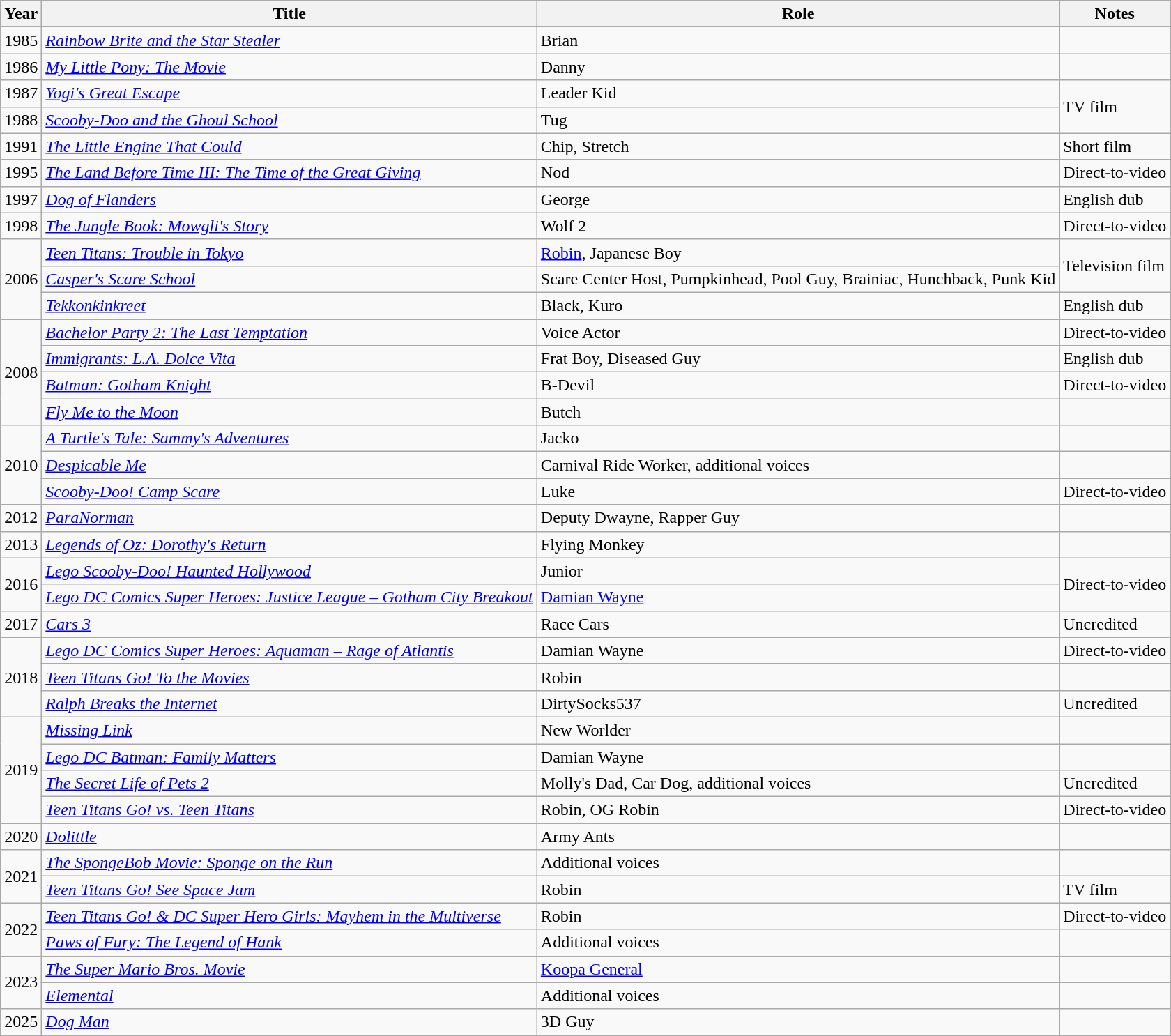<table class="wikitable">
<tr>
<th>Year</th>
<th>Title</th>
<th>Role</th>
<th>Notes</th>
</tr>
<tr>
<td>1985</td>
<td><em><a href='#'>Rainbow Brite and the Star Stealer</a></em></td>
<td>Brian</td>
<td></td>
</tr>
<tr>
<td>1986</td>
<td><em><a href='#'>My Little Pony: The Movie</a></em></td>
<td>Danny</td>
<td></td>
</tr>
<tr>
<td>1987</td>
<td><em><a href='#'>Yogi's Great Escape</a></em></td>
<td>Leader Kid</td>
<td rowspan=2>TV film</td>
</tr>
<tr>
<td>1988</td>
<td><em><a href='#'>Scooby-Doo and the Ghoul School</a></em></td>
<td>Tug</td>
</tr>
<tr>
<td>1991</td>
<td><em><a href='#'>The Little Engine That Could</a></em></td>
<td>Chip, Stretch</td>
<td>Short film</td>
</tr>
<tr>
<td>1995</td>
<td><em><a href='#'>The Land Before Time III: The Time of the Great Giving</a></em></td>
<td>Nod</td>
<td>Direct-to-video</td>
</tr>
<tr>
<td>1997</td>
<td><em><a href='#'>Dog of Flanders</a></em></td>
<td>George</td>
<td>English dub</td>
</tr>
<tr>
<td>1998</td>
<td><em><a href='#'>The Jungle Book: Mowgli's Story</a></em></td>
<td>Wolf 2</td>
<td>Direct-to-video</td>
</tr>
<tr>
<td rowspan=3>2006</td>
<td><em><a href='#'>Teen Titans: Trouble in Tokyo</a></em></td>
<td><a href='#'>Robin</a>, Japanese Boy </td>
<td rowspan=2>Television film</td>
</tr>
<tr>
<td><em><a href='#'>Casper's Scare School</a></em></td>
<td>Scare Center Host, Pumpkinhead, Pool Guy, Brainiac, Hunchback, Punk Kid</td>
</tr>
<tr>
<td><em><a href='#'>Tekkonkinkreet</a></em></td>
<td>Black, Kuro</td>
<td>English dub</td>
</tr>
<tr>
<td rowspan="4">2008</td>
<td><em><a href='#'>Bachelor Party 2: The Last Temptation</a></em></td>
<td>Voice Actor</td>
<td>Direct-to-video</td>
</tr>
<tr>
<td><em><a href='#'>Immigrants: L.A. Dolce Vita</a></em></td>
<td>Frat Boy, Diseased Guy</td>
<td>English dub</td>
</tr>
<tr>
<td><em><a href='#'>Batman: Gotham Knight</a></em></td>
<td>B-Devil</td>
<td>Direct-to-video</td>
</tr>
<tr>
<td><em><a href='#'>Fly Me to the Moon</a></em></td>
<td>Butch</td>
<td></td>
</tr>
<tr>
<td rowspan="3">2010</td>
<td><em><a href='#'>A Turtle's Tale: Sammy's Adventures</a></em></td>
<td>Jacko</td>
<td></td>
</tr>
<tr>
<td><em><a href='#'>Despicable Me</a></em></td>
<td>Carnival Ride Worker, additional voices</td>
<td></td>
</tr>
<tr>
<td><em><a href='#'>Scooby-Doo! Camp Scare</a></em></td>
<td>Luke</td>
<td>Direct-to-video</td>
</tr>
<tr>
<td>2012</td>
<td><em><a href='#'>ParaNorman</a></em></td>
<td>Deputy Dwayne, Rapper Guy</td>
<td></td>
</tr>
<tr>
<td>2013</td>
<td><em><a href='#'>Legends of Oz: Dorothy's Return</a></em></td>
<td>Flying Monkey</td>
<td></td>
</tr>
<tr>
<td rowspan=2>2016</td>
<td><em><a href='#'>Lego Scooby-Doo! Haunted Hollywood</a></em></td>
<td>Junior</td>
<td rowspan=2>Direct-to-video</td>
</tr>
<tr>
<td><em><a href='#'>Lego DC Comics Super Heroes: Justice League – Gotham City Breakout</a></em></td>
<td><a href='#'>Damian Wayne</a></td>
</tr>
<tr>
<td>2017</td>
<td><em><a href='#'>Cars 3</a></em></td>
<td>Race Cars</td>
<td>Uncredited</td>
</tr>
<tr>
<td rowspan=3>2018</td>
<td><em><a href='#'>Lego DC Comics Super Heroes: Aquaman – Rage of Atlantis</a></em></td>
<td>Damian Wayne</td>
<td>Direct-to-video</td>
</tr>
<tr>
<td><em><a href='#'>Teen Titans Go! To the Movies</a></em></td>
<td>Robin</td>
<td></td>
</tr>
<tr>
<td><em><a href='#'>Ralph Breaks the Internet</a></em></td>
<td>DirtySocks537</td>
<td>Uncredited</td>
</tr>
<tr>
<td rowspan=4>2019</td>
<td><em><a href='#'>Missing Link</a></em></td>
<td>New Worlder</td>
<td></td>
</tr>
<tr>
<td><em><a href='#'>Lego DC Batman: Family Matters</a></em></td>
<td>Damian Wayne</td>
<td></td>
</tr>
<tr>
<td><em><a href='#'>The Secret Life of Pets 2</a></em></td>
<td>Molly's Dad, Car Dog, additional voices</td>
<td>Uncredited</td>
</tr>
<tr>
<td><em><a href='#'>Teen Titans Go! vs. Teen Titans</a></em></td>
<td>Robin, OG Robin</td>
<td>Direct-to-video</td>
</tr>
<tr>
<td>2020</td>
<td><em><a href='#'>Dolittle</a></em></td>
<td>Army Ants</td>
<td></td>
</tr>
<tr>
<td rowspan=2>2021</td>
<td><em><a href='#'>The SpongeBob Movie: Sponge on the Run</a></em></td>
<td>Additional voices</td>
<td></td>
</tr>
<tr>
<td><em><a href='#'>Teen Titans Go! See Space Jam</a></em></td>
<td>Robin</td>
<td>TV film</td>
</tr>
<tr>
<td rowspan=2>2022</td>
<td><em><a href='#'>Teen Titans Go! & DC Super Hero Girls: Mayhem in the Multiverse</a></em></td>
<td>Robin</td>
<td>Direct-to-video</td>
</tr>
<tr>
<td><em><a href='#'>Paws of Fury: The Legend of Hank</a></em></td>
<td>Additional voices</td>
<td></td>
</tr>
<tr>
<td rowspan=2>2023</td>
<td><em><a href='#'>The Super Mario Bros. Movie</a></em></td>
<td><a href='#'>Koopa General</a></td>
<td></td>
</tr>
<tr>
<td><a href='#'><em>Elemental</em></a></td>
<td>Additional voices</td>
<td></td>
</tr>
<tr>
<td>2025</td>
<td><em><a href='#'>Dog Man</a></em></td>
<td>3D Guy</td>
<td></td>
</tr>
</table>
